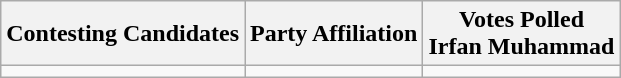<table class="wikitable sortable">
<tr>
<th>Contesting Candidates</th>
<th>Party Affiliation</th>
<th>Votes Polled<br>Irfan Muhammad</th>
</tr>
<tr>
<td></td>
<td></td>
<td></td>
</tr>
</table>
